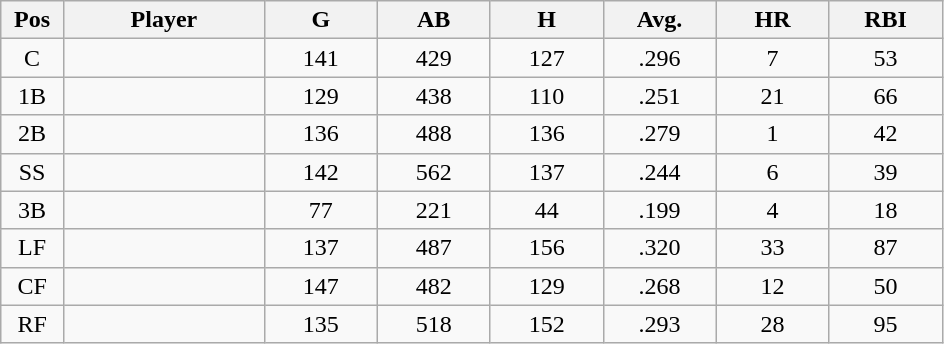<table class="wikitable sortable">
<tr>
<th bgcolor="#DDDDFF" width="5%">Pos</th>
<th bgcolor="#DDDDFF" width="16%">Player</th>
<th bgcolor="#DDDDFF" width="9%">G</th>
<th bgcolor="#DDDDFF" width="9%">AB</th>
<th bgcolor="#DDDDFF" width="9%">H</th>
<th bgcolor="#DDDDFF" width="9%">Avg.</th>
<th bgcolor="#DDDDFF" width="9%">HR</th>
<th bgcolor="#DDDDFF" width="9%">RBI</th>
</tr>
<tr align="center">
<td>C</td>
<td></td>
<td>141</td>
<td>429</td>
<td>127</td>
<td>.296</td>
<td>7</td>
<td>53</td>
</tr>
<tr align="center">
<td>1B</td>
<td></td>
<td>129</td>
<td>438</td>
<td>110</td>
<td>.251</td>
<td>21</td>
<td>66</td>
</tr>
<tr align="center">
<td>2B</td>
<td></td>
<td>136</td>
<td>488</td>
<td>136</td>
<td>.279</td>
<td>1</td>
<td>42</td>
</tr>
<tr align="center">
<td>SS</td>
<td></td>
<td>142</td>
<td>562</td>
<td>137</td>
<td>.244</td>
<td>6</td>
<td>39</td>
</tr>
<tr align="center">
<td>3B</td>
<td></td>
<td>77</td>
<td>221</td>
<td>44</td>
<td>.199</td>
<td>4</td>
<td>18</td>
</tr>
<tr align="center">
<td>LF</td>
<td></td>
<td>137</td>
<td>487</td>
<td>156</td>
<td>.320</td>
<td>33</td>
<td>87</td>
</tr>
<tr align="center">
<td>CF</td>
<td></td>
<td>147</td>
<td>482</td>
<td>129</td>
<td>.268</td>
<td>12</td>
<td>50</td>
</tr>
<tr align="center">
<td>RF</td>
<td></td>
<td>135</td>
<td>518</td>
<td>152</td>
<td>.293</td>
<td>28</td>
<td>95</td>
</tr>
</table>
